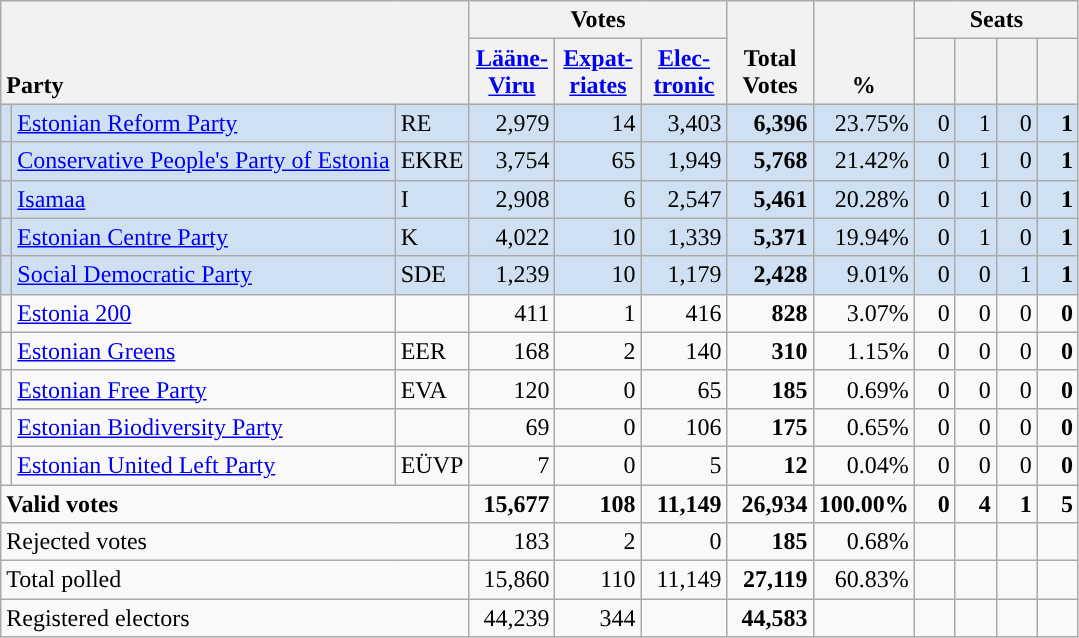<table class="wikitable" border="1" style="text-align:right;">
<tr>
<th style="text-align:left;" valign=bottom rowspan=2 colspan=3>Party</th>
<th colspan=3>Votes</th>
<th align=center valign=bottom rowspan=2 width="50">Total Votes</th>
<th align=center valign=bottom rowspan=2 width="50">%</th>
<th colspan=4>Seats</th>
</tr>
<tr>
<th align=center valign=bottom width="50"><a href='#'>Lääne- Viru</a></th>
<th align=center valign=bottom width="50"><a href='#'>Expat- riates</a></th>
<th align=center valign=bottom width="50"><a href='#'>Elec- tronic</a></th>
<th align=center valign=bottom width="20"><small></small></th>
<th align=center valign=bottom width="20"><small></small></th>
<th align=center valign=bottom width="20"><small></small></th>
<th align=center valign=bottom width="20"><small></small></th>
</tr>
<tr style="background:#CEE0F2;">
<td style="background:"></td>
<td align=left><a href='#'>Estonian Reform Party</a></td>
<td align=left>RE</td>
<td>2,979</td>
<td>14</td>
<td>3,403</td>
<td><strong>6,396</strong></td>
<td>23.75%</td>
<td>0</td>
<td>1</td>
<td>0</td>
<td><strong>1</strong></td>
</tr>
<tr style="background:#CEE0F2;">
<td style="background:"></td>
<td align=left><a href='#'>Conservative People's Party of Estonia</a></td>
<td align=left>EKRE</td>
<td>3,754</td>
<td>65</td>
<td>1,949</td>
<td><strong>5,768</strong></td>
<td>21.42%</td>
<td>0</td>
<td>1</td>
<td>0</td>
<td><strong>1</strong></td>
</tr>
<tr style="background:#CEE0F2;">
<td style="background:"></td>
<td align=left><a href='#'>Isamaa</a></td>
<td align=left>I</td>
<td>2,908</td>
<td>6</td>
<td>2,547</td>
<td><strong>5,461</strong></td>
<td>20.28%</td>
<td>0</td>
<td>1</td>
<td>0</td>
<td><strong>1</strong></td>
</tr>
<tr style="background:#CEE0F2;">
<td style="background:"></td>
<td align=left><a href='#'>Estonian Centre Party</a></td>
<td align=left>K</td>
<td>4,022</td>
<td>10</td>
<td>1,339</td>
<td><strong>5,371</strong></td>
<td>19.94%</td>
<td>0</td>
<td>1</td>
<td>0</td>
<td><strong>1</strong></td>
</tr>
<tr style="background:#CEE0F2;">
<td style="background:"></td>
<td align=left><a href='#'>Social Democratic Party</a></td>
<td align=left>SDE</td>
<td>1,239</td>
<td>10</td>
<td>1,179</td>
<td><strong>2,428</strong></td>
<td>9.01%</td>
<td>0</td>
<td>0</td>
<td>1</td>
<td><strong>1</strong></td>
</tr>
<tr>
<td style="background:"></td>
<td align=left><a href='#'>Estonia 200</a></td>
<td></td>
<td>411</td>
<td>1</td>
<td>416</td>
<td><strong>828</strong></td>
<td>3.07%</td>
<td>0</td>
<td>0</td>
<td>0</td>
<td><strong>0</strong></td>
</tr>
<tr>
<td style="background:"></td>
<td align=left><a href='#'>Estonian Greens</a></td>
<td align=left>EER</td>
<td>168</td>
<td>2</td>
<td>140</td>
<td><strong>310</strong></td>
<td>1.15%</td>
<td>0</td>
<td>0</td>
<td>0</td>
<td><strong>0</strong></td>
</tr>
<tr>
<td style="background:"></td>
<td align=left><a href='#'>Estonian Free Party</a></td>
<td align=left>EVA</td>
<td>120</td>
<td>0</td>
<td>65</td>
<td><strong>185</strong></td>
<td>0.69%</td>
<td>0</td>
<td>0</td>
<td>0</td>
<td><strong>0</strong></td>
</tr>
<tr>
<td style="background:"></td>
<td align=left><a href='#'>Estonian Biodiversity Party</a></td>
<td></td>
<td>69</td>
<td>0</td>
<td>106</td>
<td><strong>175</strong></td>
<td>0.65%</td>
<td>0</td>
<td>0</td>
<td>0</td>
<td><strong>0</strong></td>
</tr>
<tr>
<td style="background:"></td>
<td align=left><a href='#'>Estonian United Left Party</a></td>
<td align=left>EÜVP</td>
<td>7</td>
<td>0</td>
<td>5</td>
<td><strong>12</strong></td>
<td>0.04%</td>
<td>0</td>
<td>0</td>
<td>0</td>
<td><strong>0</strong></td>
</tr>
<tr style="font-weight:bold">
<td align=left colspan=3>Valid votes</td>
<td>15,677</td>
<td>108</td>
<td>11,149</td>
<td>26,934</td>
<td>100.00%</td>
<td>0</td>
<td>4</td>
<td>1</td>
<td>5</td>
</tr>
<tr>
<td align=left colspan=3>Rejected votes</td>
<td>183</td>
<td>2</td>
<td>0</td>
<td><strong>185</strong></td>
<td>0.68%</td>
<td></td>
<td></td>
<td></td>
<td></td>
</tr>
<tr>
<td align=left colspan=3>Total polled</td>
<td>15,860</td>
<td>110</td>
<td>11,149</td>
<td><strong>27,119</strong></td>
<td>60.83%</td>
<td></td>
<td></td>
<td></td>
<td></td>
</tr>
<tr>
<td align=left colspan=3>Registered electors</td>
<td>44,239</td>
<td>344</td>
<td></td>
<td><strong>44,583</strong></td>
<td></td>
<td></td>
<td></td>
<td></td>
<td></td>
</tr>
</table>
